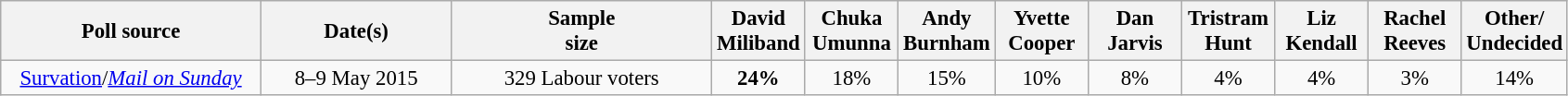<table class="wikitable" style="text-align:center; font-size:95%">
<tr valign= middle>
<th style="width:180px;">Poll source</th>
<th style="width:130px;">Date(s)</th>
<th style="width:180px;">Sample <br>size</th>
<th style="width:60px;">David<br>Miliband</th>
<th style="width:60px;">Chuka<br>Umunna</th>
<th style="width:60px;">Andy<br>Burnham</th>
<th style="width:60px;">Yvette<br>Cooper</th>
<th style="width:60px;">Dan<br>Jarvis</th>
<th style="width:60px;">Tristram<br>Hunt</th>
<th style="width:60px;">Liz<br>Kendall</th>
<th style="width:60px;">Rachel<br>Reeves</th>
<th style="width:40px;">Other/<br>Undecided</th>
</tr>
<tr>
<td rowspan=1><a href='#'>Survation</a>/<em><a href='#'>Mail on Sunday</a></em></td>
<td rowspan="1" style="text-align:center;">8–9 May 2015</td>
<td rowspan="1" style="text-align:center;">329 Labour voters</td>
<td><strong>24%</strong></td>
<td align=center>18%</td>
<td align=center>15%</td>
<td align=center>10%</td>
<td align=center>8%</td>
<td align=center>4%</td>
<td align=center>4%</td>
<td align=center>3%</td>
<td align=center>14%</td>
</tr>
</table>
